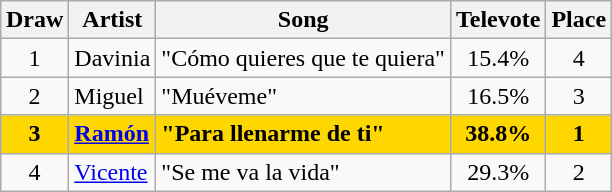<table class="wikitable sortable" style="margin: 1em auto 1em auto; text-align:center">
<tr>
<th>Draw</th>
<th>Artist</th>
<th>Song</th>
<th>Televote</th>
<th>Place</th>
</tr>
<tr>
<td>1</td>
<td align="left">Davinia</td>
<td align="left">"Cómo quieres que te quiera"</td>
<td>15.4%</td>
<td>4</td>
</tr>
<tr>
<td>2</td>
<td align="left">Miguel</td>
<td align="left">"Muéveme"</td>
<td>16.5%</td>
<td>3</td>
</tr>
<tr style="font-weight:bold; background:gold;">
<td>3</td>
<td align="left"><a href='#'>Ramón</a></td>
<td align="left">"Para llenarme de ti"</td>
<td>38.8%</td>
<td>1</td>
</tr>
<tr>
<td>4</td>
<td align="left"><a href='#'>Vicente</a></td>
<td align="left">"Se me va la vida"</td>
<td>29.3%</td>
<td>2</td>
</tr>
</table>
